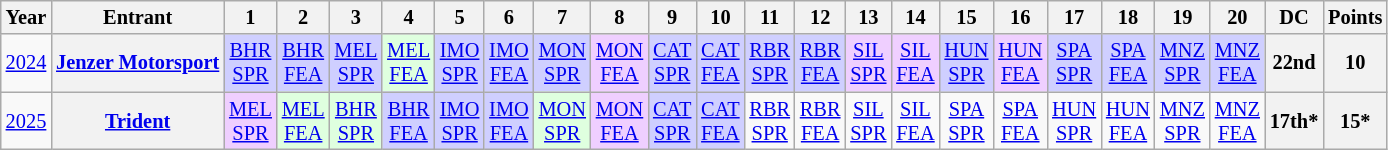<table class="wikitable" style="text-align:center; font-size:85%;">
<tr>
<th>Year</th>
<th>Entrant</th>
<th>1</th>
<th>2</th>
<th>3</th>
<th>4</th>
<th>5</th>
<th>6</th>
<th>7</th>
<th>8</th>
<th>9</th>
<th>10</th>
<th>11</th>
<th>12</th>
<th>13</th>
<th>14</th>
<th>15</th>
<th>16</th>
<th>17</th>
<th>18</th>
<th>19</th>
<th>20</th>
<th>DC</th>
<th>Points</th>
</tr>
<tr>
<td><a href='#'>2024</a></td>
<th nowrap><a href='#'>Jenzer Motorsport</a></th>
<td style="background:#CFCFFF;"><a href='#'>BHR<br>SPR</a><br></td>
<td style="background:#CFCFFF;"><a href='#'>BHR<br>FEA</a><br></td>
<td style="background:#CFCFFF;"><a href='#'>MEL<br>SPR</a><br></td>
<td style="background:#DFFFDF;"><a href='#'>MEL<br>FEA</a><br></td>
<td style="background:#CFCFFF;"><a href='#'>IMO<br>SPR</a><br></td>
<td style="background:#CFCFFF;"><a href='#'>IMO<br>FEA</a><br></td>
<td style="background:#CFCFFF;"><a href='#'>MON<br>SPR</a><br></td>
<td style="background:#EFCFFF;"><a href='#'>MON<br>FEA</a><br></td>
<td style="background:#CFCFFF;"><a href='#'>CAT<br>SPR</a><br></td>
<td style="background:#CFCFFF;"><a href='#'>CAT<br>FEA</a><br></td>
<td style="background:#CFCFFF;"><a href='#'>RBR<br>SPR</a><br></td>
<td style="background:#CFCFFF;"><a href='#'>RBR<br>FEA</a><br></td>
<td style="background:#EFCFFF;"><a href='#'>SIL<br>SPR</a><br></td>
<td style="background:#EFCFFF;"><a href='#'>SIL<br>FEA</a><br></td>
<td style="background:#CFCFFF;"><a href='#'>HUN<br>SPR</a><br></td>
<td style="background:#EFCFFF;"><a href='#'>HUN<br>FEA</a><br></td>
<td style="background:#CFCFFF;"><a href='#'>SPA<br>SPR</a><br></td>
<td style="background:#CFCFFF;"><a href='#'>SPA<br>FEA</a><br></td>
<td style="background:#CFCFFF;"><a href='#'>MNZ<br>SPR</a><br></td>
<td style="background:#CFCFFF;"><a href='#'>MNZ<br>FEA</a><br></td>
<th>22nd</th>
<th>10</th>
</tr>
<tr>
<td><a href='#'>2025</a></td>
<th nowrap><a href='#'>Trident</a></th>
<td style="background:#EFCFFF;"><a href='#'>MEL<br>SPR</a><br></td>
<td style="background:#DFFFDF;"><a href='#'>MEL<br>FEA</a><br></td>
<td style="background:#DFFFDF;"><a href='#'>BHR<br>SPR</a><br></td>
<td style="background:#CFCFFF;"><a href='#'>BHR<br>FEA</a><br></td>
<td style="background:#CFCFFF;"><a href='#'>IMO<br>SPR</a><br></td>
<td style="background:#CFCFFF;"><a href='#'>IMO<br>FEA</a><br></td>
<td style="background:#DFFFDF;"><a href='#'>MON<br>SPR</a><br></td>
<td style="background:#EFCFFF;"><a href='#'>MON<br>FEA</a><br></td>
<td style="background:#CFCFFF;"><a href='#'>CAT<br>SPR</a><br></td>
<td style="background:#CFCFFF;"><a href='#'>CAT<br>FEA</a><br></td>
<td style="background:#;"><a href='#'>RBR<br>SPR</a><br></td>
<td style="background:#;"><a href='#'>RBR<br>FEA</a><br></td>
<td style="background:#;"><a href='#'>SIL<br>SPR</a><br></td>
<td style="background:#;"><a href='#'>SIL<br>FEA</a><br></td>
<td style="background:#;"><a href='#'>SPA<br>SPR</a><br></td>
<td style="background:#;"><a href='#'>SPA<br>FEA</a><br></td>
<td style="background:#;"><a href='#'>HUN<br>SPR</a><br></td>
<td style="background:#;"><a href='#'>HUN<br>FEA</a><br></td>
<td style="background:#;"><a href='#'>MNZ<br>SPR</a><br></td>
<td style="background:#;"><a href='#'>MNZ<br>FEA</a><br></td>
<th>17th*</th>
<th>15*</th>
</tr>
</table>
